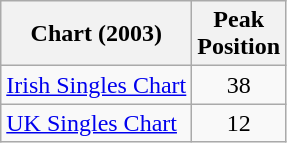<table class="wikitable sortable">
<tr>
<th align="left">Chart (2003)</th>
<th align="center">Peak<br> Position</th>
</tr>
<tr>
<td align="left"><a href='#'>Irish Singles Chart</a></td>
<td align="center">38</td>
</tr>
<tr>
<td align="left"><a href='#'>UK Singles Chart</a></td>
<td align="center">12</td>
</tr>
</table>
